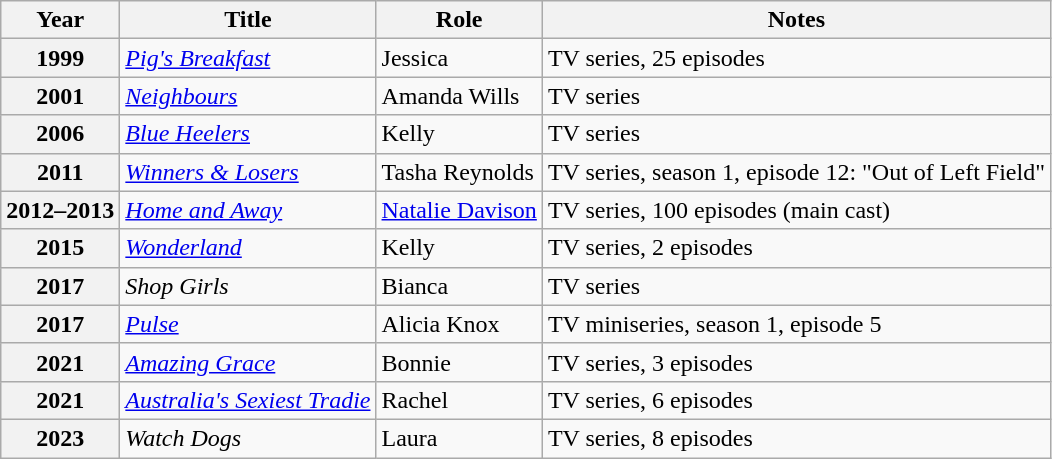<table class="wikitable sortable plainrowheaders">
<tr>
<th scope="col">Year</th>
<th scope="col">Title</th>
<th scope="col">Role</th>
<th scope="col" class="unsortable">Notes</th>
</tr>
<tr>
<th scope="row">1999</th>
<td><em><a href='#'>Pig's Breakfast</a></em></td>
<td>Jessica</td>
<td>TV series, 25 episodes</td>
</tr>
<tr>
<th scope="row">2001</th>
<td><em><a href='#'>Neighbours</a></em></td>
<td>Amanda Wills</td>
<td>TV series</td>
</tr>
<tr>
<th scope="row">2006</th>
<td><em><a href='#'>Blue Heelers</a></em></td>
<td>Kelly</td>
<td>TV series</td>
</tr>
<tr>
<th scope="row">2011</th>
<td><em><a href='#'>Winners & Losers</a></em></td>
<td>Tasha Reynolds</td>
<td>TV series, season 1, episode 12: "Out of Left Field"</td>
</tr>
<tr>
<th scope="row">2012–2013</th>
<td><em><a href='#'>Home and Away</a></em></td>
<td><a href='#'>Natalie Davison</a></td>
<td>TV series, 100 episodes (main cast)</td>
</tr>
<tr>
<th scope="row">2015</th>
<td><em><a href='#'>Wonderland</a></em></td>
<td>Kelly</td>
<td>TV series, 2 episodes</td>
</tr>
<tr>
<th scope="row">2017</th>
<td><em>Shop Girls</em></td>
<td>Bianca</td>
<td>TV series</td>
</tr>
<tr>
<th scope="row">2017</th>
<td><em><a href='#'>Pulse</a></em></td>
<td>Alicia Knox</td>
<td>TV miniseries, season 1, episode 5</td>
</tr>
<tr>
<th scope="row">2021</th>
<td><em><a href='#'>Amazing Grace</a></em></td>
<td>Bonnie</td>
<td>TV series, 3 episodes</td>
</tr>
<tr>
<th scope="row">2021</th>
<td><em><a href='#'>Australia's Sexiest Tradie</a></em></td>
<td>Rachel</td>
<td>TV series, 6 episodes</td>
</tr>
<tr>
<th scope="row">2023</th>
<td><em>Watch Dogs</em></td>
<td>Laura</td>
<td>TV series, 8 episodes</td>
</tr>
</table>
